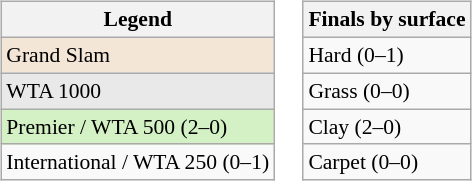<table>
<tr valign=top>
<td><br><table class="wikitable" style="font-size:90%;">
<tr>
<th>Legend</th>
</tr>
<tr>
<td style="background:#f3e6d7;">Grand Slam</td>
</tr>
<tr>
<td bgcolor=e9e9e9>WTA 1000</td>
</tr>
<tr>
<td bgcolor=d4f1c5>Premier / WTA 500 (2–0)</td>
</tr>
<tr>
<td>International / WTA 250 (0–1)</td>
</tr>
</table>
</td>
<td><br><table class="wikitable" style="font-size:90%;">
<tr>
<th>Finals by surface</th>
</tr>
<tr>
<td>Hard (0–1)</td>
</tr>
<tr>
<td>Grass (0–0)</td>
</tr>
<tr>
<td>Clay (2–0)</td>
</tr>
<tr>
<td>Carpet (0–0)</td>
</tr>
</table>
</td>
</tr>
</table>
